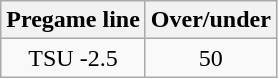<table class="wikitable">
<tr align="center">
<th style=>Pregame line</th>
<th style=>Over/under</th>
</tr>
<tr align="center">
<td>TSU -2.5</td>
<td>50</td>
</tr>
</table>
